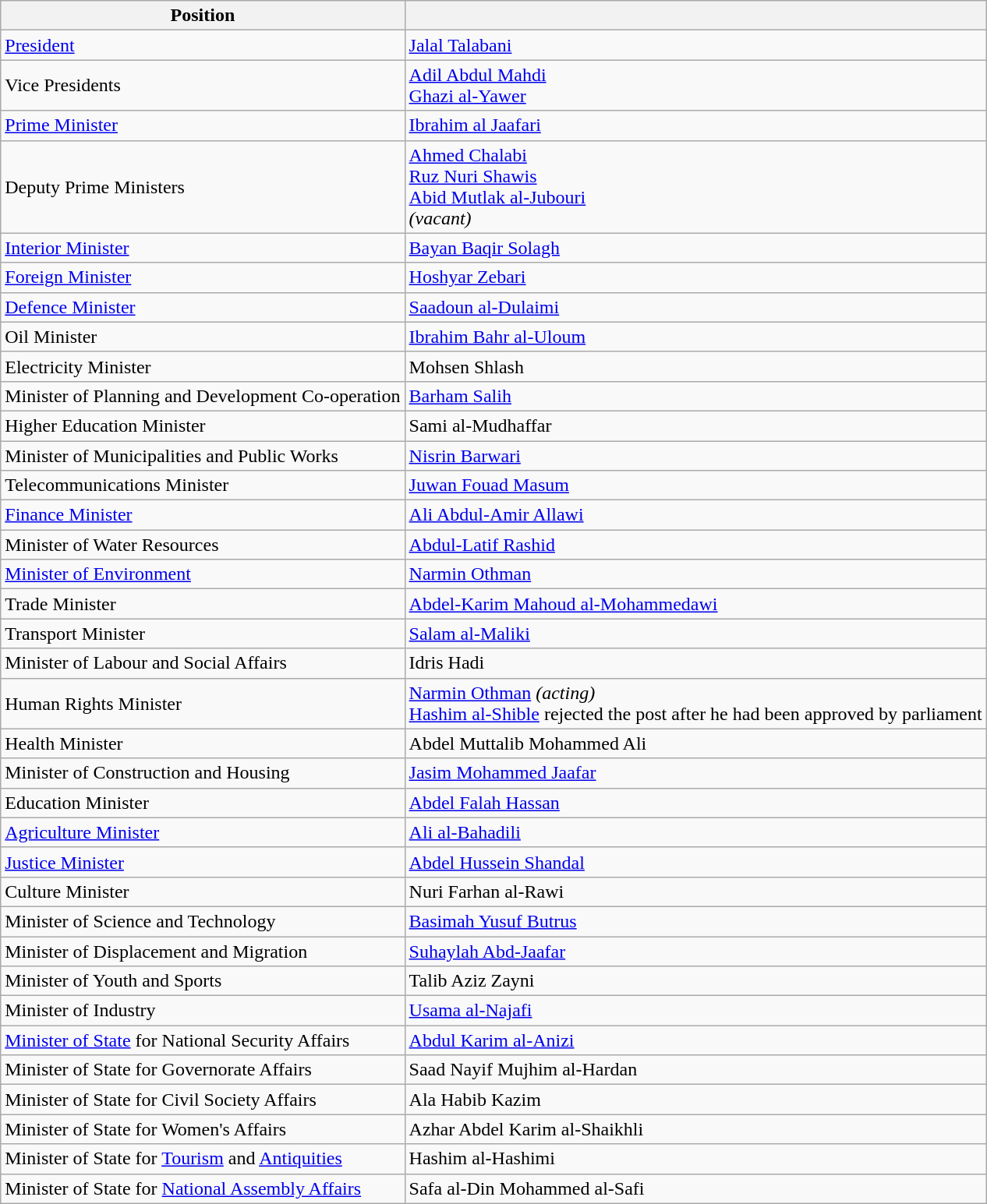<table class="wikitable">
<tr>
<th>Position</th>
<th></th>
</tr>
<tr>
<td><a href='#'>President</a></td>
<td><a href='#'>Jalal Talabani</a></td>
</tr>
<tr>
<td>Vice Presidents</td>
<td><a href='#'>Adil Abdul Mahdi</a> <br> <a href='#'>Ghazi al-Yawer</a></td>
</tr>
<tr>
<td><a href='#'>Prime Minister</a></td>
<td><a href='#'>Ibrahim al Jaafari</a></td>
</tr>
<tr>
<td>Deputy Prime Ministers</td>
<td><a href='#'>Ahmed Chalabi</a><br><a href='#'>Ruz Nuri Shawis</a><br><a href='#'>Abid Mutlak al-Jubouri</a><br><em>(vacant)</em></td>
</tr>
<tr>
<td><a href='#'>Interior Minister</a></td>
<td><a href='#'>Bayan Baqir Solagh</a></td>
</tr>
<tr>
<td><a href='#'>Foreign Minister</a></td>
<td><a href='#'>Hoshyar Zebari</a></td>
</tr>
<tr>
<td><a href='#'>Defence Minister</a></td>
<td><a href='#'>Saadoun al-Dulaimi</a></td>
</tr>
<tr>
<td>Oil Minister</td>
<td><a href='#'>Ibrahim Bahr al-Uloum</a></td>
</tr>
<tr>
<td>Electricity Minister</td>
<td>Mohsen Shlash</td>
</tr>
<tr>
<td>Minister of Planning and Development Co-operation</td>
<td><a href='#'>Barham Salih</a></td>
</tr>
<tr>
<td>Higher Education Minister</td>
<td>Sami al-Mudhaffar</td>
</tr>
<tr>
<td>Minister of Municipalities and Public Works</td>
<td><a href='#'>Nisrin Barwari</a></td>
</tr>
<tr>
<td>Telecommunications Minister</td>
<td><a href='#'>Juwan Fouad Masum</a></td>
</tr>
<tr>
<td><a href='#'>Finance Minister</a></td>
<td><a href='#'>Ali Abdul-Amir Allawi</a></td>
</tr>
<tr>
<td>Minister of Water Resources</td>
<td><a href='#'>Abdul-Latif Rashid</a></td>
</tr>
<tr>
<td><a href='#'>Minister of Environment</a></td>
<td><a href='#'>Narmin Othman</a></td>
</tr>
<tr>
<td>Trade Minister</td>
<td><a href='#'>Abdel-Karim Mahoud al-Mohammedawi</a></td>
</tr>
<tr>
<td>Transport Minister</td>
<td><a href='#'>Salam al-Maliki</a></td>
</tr>
<tr>
<td>Minister of Labour and Social Affairs</td>
<td>Idris Hadi</td>
</tr>
<tr>
<td>Human Rights Minister<td><a href='#'>Narmin Othman</a> <em>(acting)</em><br><a href='#'>Hashim al-Shible</a> rejected the post after he had been approved by parliament</td>
</tr>
<tr>
<td>Health Minister</td>
<td>Abdel Muttalib Mohammed Ali</td>
</tr>
<tr>
<td>Minister of Construction and Housing</td>
<td><a href='#'>Jasim Mohammed Jaafar</a></td>
</tr>
<tr>
<td>Education Minister</td>
<td><a href='#'>Abdel Falah Hassan</a></td>
</tr>
<tr>
<td><a href='#'>Agriculture Minister</a></td>
<td><a href='#'>Ali al-Bahadili</a></td>
</tr>
<tr>
<td><a href='#'>Justice Minister</a></td>
<td><a href='#'>Abdel Hussein Shandal</a></td>
</tr>
<tr>
<td>Culture Minister</td>
<td>Nuri Farhan al-Rawi</td>
</tr>
<tr>
<td>Minister of Science and Technology</td>
<td><a href='#'>Basimah Yusuf Butrus</a></td>
</tr>
<tr>
<td>Minister of Displacement and Migration</td>
<td><a href='#'>Suhaylah Abd-Jaafar</a></td>
</tr>
<tr>
<td>Minister of Youth and Sports</td>
<td>Talib Aziz Zayni</td>
</tr>
<tr>
<td>Minister of Industry</td>
<td><a href='#'>Usama al-Najafi</a></td>
</tr>
<tr>
<td><a href='#'>Minister of State</a> for National Security Affairs</td>
<td><a href='#'>Abdul Karim al-Anizi</a></td>
</tr>
<tr>
<td>Minister of State for Governorate Affairs</td>
<td>Saad Nayif Mujhim al-Hardan</td>
</tr>
<tr>
<td>Minister of State for Civil Society Affairs</td>
<td>Ala Habib Kazim</td>
</tr>
<tr>
<td>Minister of State for Women's Affairs</td>
<td>Azhar Abdel Karim al-Shaikhli</td>
</tr>
<tr>
<td>Minister of State for <a href='#'>Tourism</a> and <a href='#'>Antiquities</a></td>
<td>Hashim al-Hashimi</td>
</tr>
<tr>
<td>Minister of State for <a href='#'>National Assembly Affairs</a></td>
<td>Safa al-Din Mohammed al-Safi</td>
</tr>
</table>
